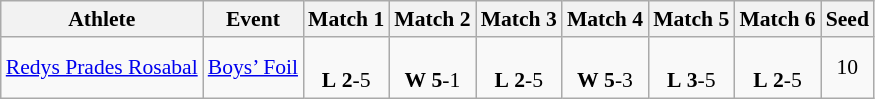<table class="wikitable" border="1" style="font-size:90%">
<tr>
<th>Athlete</th>
<th>Event</th>
<th>Match 1</th>
<th>Match 2</th>
<th>Match 3</th>
<th>Match 4</th>
<th>Match 5</th>
<th>Match 6</th>
<th>Seed</th>
</tr>
<tr>
<td><a href='#'>Redys Prades Rosabal</a></td>
<td><a href='#'>Boys’ Foil</a></td>
<td align=center><br> <strong>L</strong> <strong>2</strong>-5</td>
<td align=center><br> <strong>W</strong> <strong>5</strong>-1</td>
<td align=center><br> <strong>L</strong> <strong>2</strong>-5</td>
<td align=center><br> <strong>W</strong> <strong>5</strong>-3</td>
<td align=center><br> <strong>L</strong> <strong>3</strong>-5</td>
<td align=center><br> <strong>L</strong> <strong>2</strong>-5</td>
<td align=center>10</td>
</tr>
</table>
